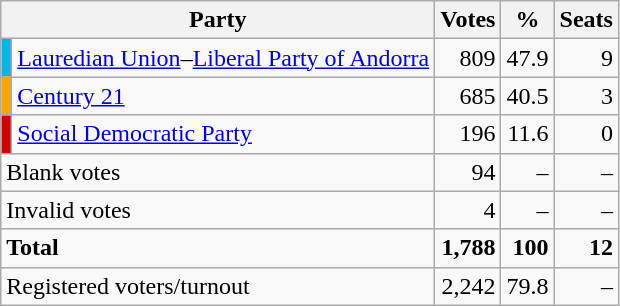<table class=wikitable style=text-align:right>
<tr>
<th colspan=2>Party</th>
<th>Votes</th>
<th>%</th>
<th>Seats</th>
</tr>
<tr>
<td bgcolor="#00B7EB"></td>
<td align=left><a href='#'>Lauredian Union</a>–<a href='#'>Liberal Party of Andorra</a></td>
<td>809</td>
<td>47.9</td>
<td>9</td>
</tr>
<tr>
<td bgcolor="#ffa500"></td>
<td align=left><a href='#'>Century 21</a></td>
<td>685</td>
<td>40.5</td>
<td>3</td>
</tr>
<tr>
<td bgcolor="#d40000"></td>
<td align=left><a href='#'>Social Democratic Party</a></td>
<td>196</td>
<td>11.6</td>
<td>0</td>
</tr>
<tr>
<td colspan=2 align=left>Blank votes</td>
<td>94</td>
<td>–</td>
<td>–</td>
</tr>
<tr>
<td colspan=2 align=left>Invalid votes</td>
<td>4</td>
<td>–</td>
<td>–</td>
</tr>
<tr style="font-weight:bold">
<td colspan=2 align=left>Total</td>
<td>1,788</td>
<td>100</td>
<td>12</td>
</tr>
<tr>
<td colspan=2 align=left>Registered voters/turnout</td>
<td>2,242</td>
<td>79.8</td>
<td>–</td>
</tr>
</table>
